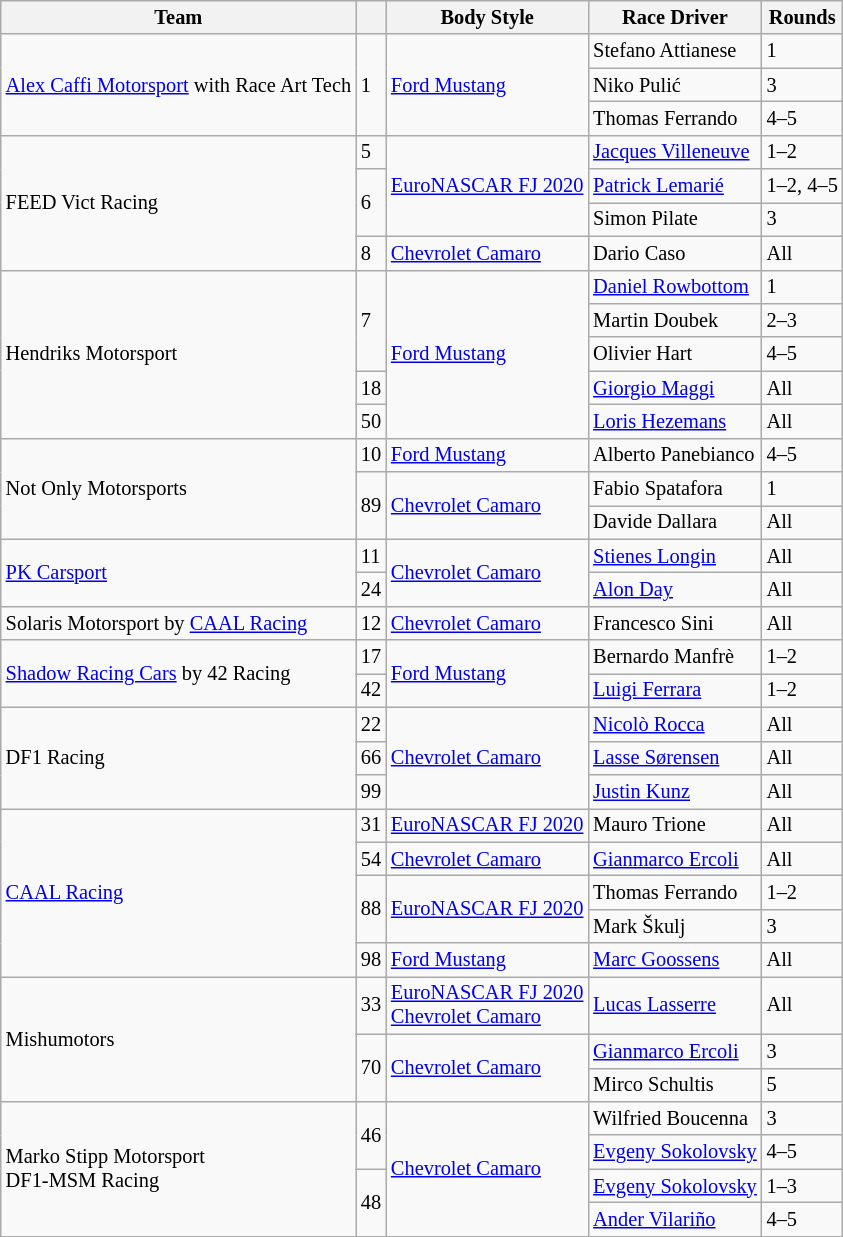<table class="wikitable" style="font-size: 85%">
<tr>
<th>Team</th>
<th></th>
<th>Body Style</th>
<th>Race Driver</th>
<th>Rounds</th>
</tr>
<tr>
<td rowspan=3> <a href='#'>Alex Caffi Motorsport</a> with Race Art Tech</td>
<td rowspan=3>1</td>
<td rowspan=3><a href='#'>Ford Mustang</a></td>
<td> Stefano Attianese</td>
<td>1</td>
</tr>
<tr>
<td> Niko Pulić</td>
<td>3</td>
</tr>
<tr>
<td> Thomas Ferrando</td>
<td>4–5</td>
</tr>
<tr>
<td rowspan=4> FEED Vict Racing</td>
<td>5</td>
<td rowspan=3><a href='#'>EuroNASCAR FJ 2020</a></td>
<td> <a href='#'>Jacques Villeneuve</a></td>
<td>1–2</td>
</tr>
<tr>
<td rowspan=2>6</td>
<td> <a href='#'>Patrick Lemarié</a></td>
<td>1–2, 4–5</td>
</tr>
<tr>
<td> Simon Pilate</td>
<td>3</td>
</tr>
<tr>
<td>8</td>
<td><a href='#'>Chevrolet Camaro</a></td>
<td> Dario Caso</td>
<td>All</td>
</tr>
<tr>
<td rowspan=5> Hendriks Motorsport</td>
<td rowspan=3>7</td>
<td rowspan=5><a href='#'>Ford Mustang</a></td>
<td> <a href='#'>Daniel Rowbottom</a></td>
<td>1</td>
</tr>
<tr>
<td> Martin Doubek</td>
<td>2–3</td>
</tr>
<tr>
<td> Olivier Hart</td>
<td>4–5</td>
</tr>
<tr>
<td>18</td>
<td> <a href='#'>Giorgio Maggi</a></td>
<td>All</td>
</tr>
<tr>
<td>50</td>
<td> <a href='#'>Loris Hezemans</a></td>
<td>All</td>
</tr>
<tr>
<td rowspan=3> Not Only Motorsports</td>
<td>10</td>
<td><a href='#'>Ford Mustang</a></td>
<td> Alberto Panebianco</td>
<td>4–5</td>
</tr>
<tr>
<td rowspan=2>89</td>
<td rowspan=2><a href='#'>Chevrolet Camaro</a></td>
<td> Fabio Spatafora</td>
<td>1</td>
</tr>
<tr>
<td> Davide Dallara</td>
<td>All</td>
</tr>
<tr>
<td rowspan=2> <a href='#'>PK Carsport</a></td>
<td>11</td>
<td rowspan=2><a href='#'>Chevrolet Camaro</a></td>
<td> <a href='#'>Stienes Longin</a></td>
<td>All</td>
</tr>
<tr>
<td>24</td>
<td> <a href='#'>Alon Day</a></td>
<td>All</td>
</tr>
<tr>
<td> Solaris Motorsport by <a href='#'>CAAL Racing</a></td>
<td>12</td>
<td><a href='#'>Chevrolet Camaro</a></td>
<td> Francesco Sini</td>
<td>All</td>
</tr>
<tr>
<td rowspan=2> <a href='#'>Shadow Racing Cars</a> by 42 Racing</td>
<td>17</td>
<td rowspan=2><a href='#'>Ford Mustang</a></td>
<td> Bernardo Manfrè</td>
<td>1–2</td>
</tr>
<tr>
<td>42</td>
<td> <a href='#'>Luigi Ferrara</a></td>
<td>1–2</td>
</tr>
<tr>
<td rowspan=3> DF1 Racing</td>
<td>22</td>
<td rowspan=3><a href='#'>Chevrolet Camaro</a></td>
<td> <a href='#'>Nicolò Rocca</a></td>
<td>All</td>
</tr>
<tr>
<td>66</td>
<td> <a href='#'>Lasse Sørensen</a></td>
<td>All</td>
</tr>
<tr>
<td>99</td>
<td> <a href='#'>Justin Kunz</a></td>
<td>All</td>
</tr>
<tr>
<td rowspan=5> <a href='#'>CAAL Racing</a></td>
<td>31</td>
<td><a href='#'>EuroNASCAR FJ 2020</a></td>
<td> Mauro Trione</td>
<td>All</td>
</tr>
<tr>
<td>54</td>
<td><a href='#'>Chevrolet Camaro</a></td>
<td> <a href='#'>Gianmarco Ercoli</a></td>
<td>All</td>
</tr>
<tr>
<td rowspan=2>88</td>
<td rowspan=2><a href='#'>EuroNASCAR FJ 2020</a></td>
<td> Thomas Ferrando</td>
<td>1–2</td>
</tr>
<tr>
<td> Mark Škulj</td>
<td>3</td>
</tr>
<tr>
<td>98</td>
<td><a href='#'>Ford Mustang</a></td>
<td> <a href='#'>Marc Goossens</a></td>
<td>All</td>
</tr>
<tr>
<td rowspan=3> Mishumotors</td>
<td>33</td>
<td><a href='#'>EuroNASCAR FJ 2020</a> <small></small><br><a href='#'>Chevrolet Camaro</a> <small></small></td>
<td> <a href='#'>Lucas Lasserre</a></td>
<td>All</td>
</tr>
<tr>
<td rowspan=2>70</td>
<td rowspan=2><a href='#'>Chevrolet Camaro</a></td>
<td> <a href='#'>Gianmarco Ercoli</a></td>
<td>3</td>
</tr>
<tr>
<td> Mirco Schultis</td>
<td>5</td>
</tr>
<tr>
<td rowspan=4> Marko Stipp Motorsport<br> DF1-MSM Racing</td>
<td rowspan=2>46</td>
<td rowspan=4><a href='#'>Chevrolet Camaro</a></td>
<td> Wilfried Boucenna</td>
<td>3</td>
</tr>
<tr>
<td> <a href='#'>Evgeny Sokolovsky</a></td>
<td>4–5</td>
</tr>
<tr>
<td rowspan=2>48</td>
<td> <a href='#'>Evgeny Sokolovsky</a></td>
<td>1–3</td>
</tr>
<tr>
<td> <a href='#'>Ander Vilariño</a></td>
<td>4–5</td>
</tr>
</table>
